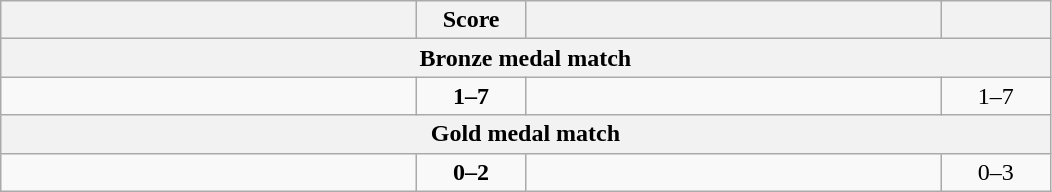<table class="wikitable" style="text-align: left;">
<tr>
<th align="right" width="270"></th>
<th width="65">Score</th>
<th align="left" width="270"></th>
<th width="65"></th>
</tr>
<tr>
<th colspan=4>Bronze medal match</th>
</tr>
<tr>
<td></td>
<td align="center"><strong>1–7</strong></td>
<td><strong></strong></td>
<td align=center>1–7 <strong></strong></td>
</tr>
<tr>
<th colspan=4>Gold medal match</th>
</tr>
<tr>
<td></td>
<td align="center"><strong>0–2</strong></td>
<td><strong></strong></td>
<td align=center>0–3 <strong></strong></td>
</tr>
</table>
